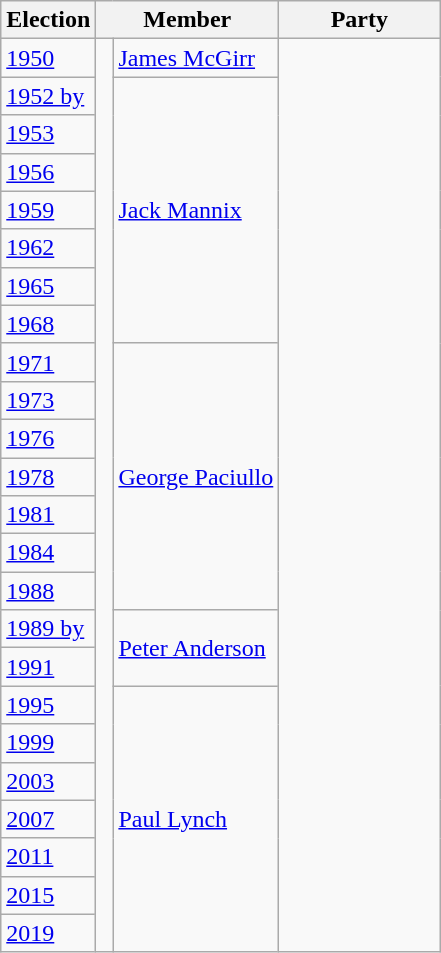<table class="wikitable">
<tr>
<th>Election</th>
<th colspan="2">Member</th>
<th style="width: 100px">Party</th>
</tr>
<tr>
<td><a href='#'>1950</a></td>
<td rowspan="24" > </td>
<td><a href='#'>James McGirr</a></td>
<td rowspan="24"></td>
</tr>
<tr>
<td><a href='#'>1952 by</a></td>
<td rowspan="7"><a href='#'>Jack Mannix</a></td>
</tr>
<tr>
<td><a href='#'>1953</a></td>
</tr>
<tr>
<td><a href='#'>1956</a></td>
</tr>
<tr>
<td><a href='#'>1959</a></td>
</tr>
<tr>
<td><a href='#'>1962</a></td>
</tr>
<tr>
<td><a href='#'>1965</a></td>
</tr>
<tr>
<td><a href='#'>1968</a></td>
</tr>
<tr>
<td><a href='#'>1971</a></td>
<td rowspan="7"><a href='#'>George Paciullo</a></td>
</tr>
<tr>
<td><a href='#'>1973</a></td>
</tr>
<tr>
<td><a href='#'>1976</a></td>
</tr>
<tr>
<td><a href='#'>1978</a></td>
</tr>
<tr>
<td><a href='#'>1981</a></td>
</tr>
<tr>
<td><a href='#'>1984</a></td>
</tr>
<tr>
<td><a href='#'>1988</a></td>
</tr>
<tr>
<td><a href='#'>1989 by</a></td>
<td rowspan="2"><a href='#'>Peter Anderson</a></td>
</tr>
<tr>
<td><a href='#'>1991</a></td>
</tr>
<tr>
<td><a href='#'>1995</a></td>
<td rowspan="7"><a href='#'>Paul Lynch</a></td>
</tr>
<tr>
<td><a href='#'>1999</a></td>
</tr>
<tr>
<td><a href='#'>2003</a></td>
</tr>
<tr>
<td><a href='#'>2007</a></td>
</tr>
<tr>
<td><a href='#'>2011</a></td>
</tr>
<tr>
<td><a href='#'>2015</a></td>
</tr>
<tr>
<td><a href='#'>2019</a></td>
</tr>
</table>
